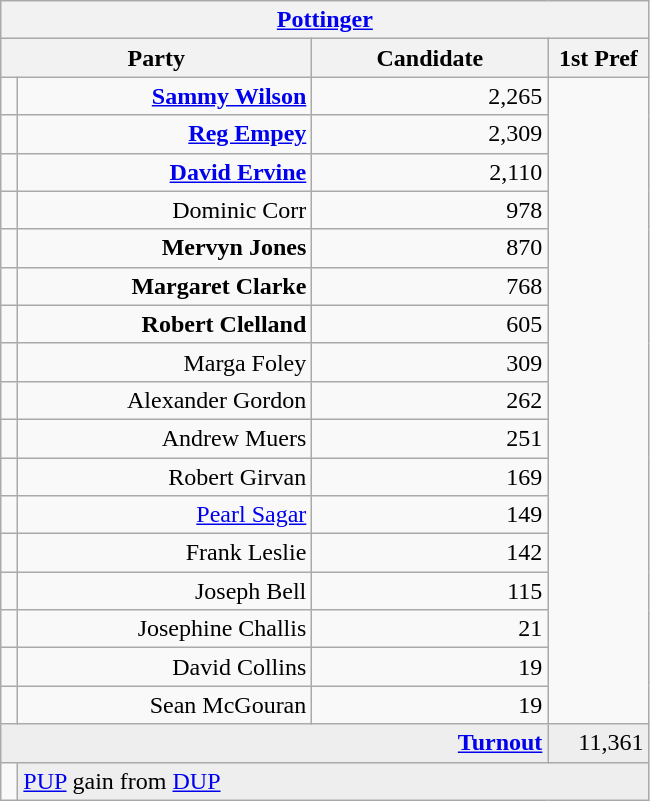<table class="wikitable">
<tr>
<th colspan="4" align="center"><a href='#'>Pottinger</a></th>
</tr>
<tr>
<th colspan="2" align="center" width=200>Party</th>
<th width=150>Candidate</th>
<th width=60>1st Pref</th>
</tr>
<tr>
<td></td>
<td align="right"><strong><a href='#'>Sammy Wilson</a></strong></td>
<td align="right">2,265</td>
</tr>
<tr>
<td></td>
<td align="right"><strong><a href='#'>Reg Empey</a></strong></td>
<td align="right">2,309</td>
</tr>
<tr>
<td></td>
<td align="right"><strong><a href='#'>David Ervine</a></strong></td>
<td align="right">2,110</td>
</tr>
<tr>
<td></td>
<td align="right">Dominic Corr</td>
<td align="right">978</td>
</tr>
<tr>
<td></td>
<td align="right"><strong>Mervyn Jones</strong></td>
<td align="right">870</td>
</tr>
<tr>
<td></td>
<td align="right"><strong>Margaret Clarke</strong></td>
<td align="right">768</td>
</tr>
<tr>
<td></td>
<td align="right"><strong>Robert Clelland</strong></td>
<td align="right">605</td>
</tr>
<tr>
<td></td>
<td align="right">Marga Foley</td>
<td align="right">309</td>
</tr>
<tr>
<td></td>
<td align="right">Alexander Gordon</td>
<td align="right">262</td>
</tr>
<tr>
<td></td>
<td align="right">Andrew Muers</td>
<td align="right">251</td>
</tr>
<tr>
<td></td>
<td align="right">Robert Girvan</td>
<td align="right">169</td>
</tr>
<tr>
<td></td>
<td align="right"><a href='#'>Pearl Sagar</a></td>
<td align="right">149</td>
</tr>
<tr>
<td></td>
<td align="right">Frank Leslie</td>
<td align="right">142</td>
</tr>
<tr>
<td></td>
<td align="right">Joseph Bell</td>
<td align="right">115</td>
</tr>
<tr>
<td></td>
<td align="right">Josephine Challis</td>
<td align="right">21</td>
</tr>
<tr>
<td></td>
<td align="right">David Collins</td>
<td align="right">19</td>
</tr>
<tr>
<td></td>
<td align="right">Sean McGouran</td>
<td align="right">19</td>
</tr>
<tr bgcolor="EEEEEE">
<td colspan=3 align="right"><strong><a href='#'>Turnout</a></strong></td>
<td align="right">11,361</td>
</tr>
<tr>
<td bgcolor=></td>
<td colspan=3 bgcolor="EEEEEE"><a href='#'>PUP</a> gain from <a href='#'>DUP</a></td>
</tr>
</table>
